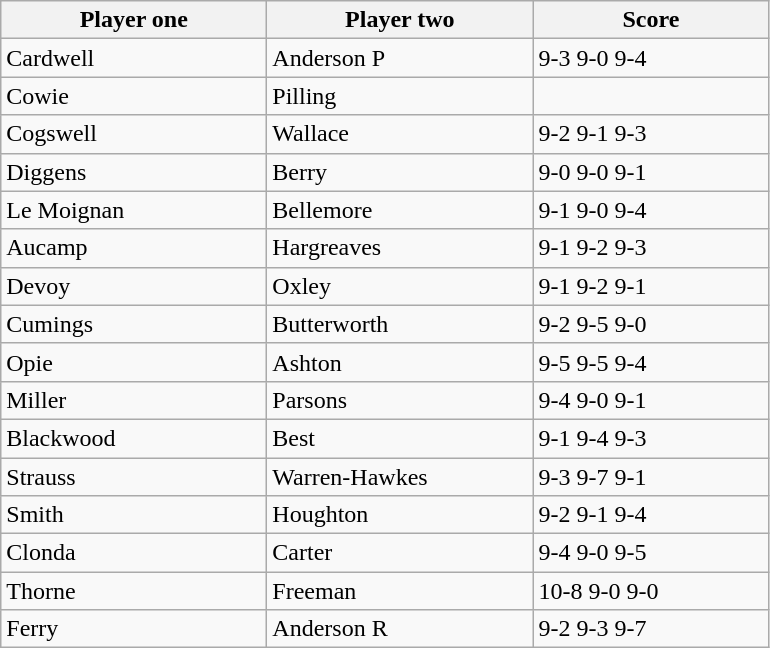<table class="wikitable">
<tr>
<th width=170>Player one</th>
<th width=170>Player two</th>
<th width=150>Score</th>
</tr>
<tr>
<td> Cardwell</td>
<td> Anderson P</td>
<td>9-3 9-0 9-4</td>
</tr>
<tr>
<td> Cowie</td>
<td> Pilling</td>
<td></td>
</tr>
<tr>
<td> Cogswell</td>
<td> Wallace</td>
<td>9-2 9-1 9-3</td>
</tr>
<tr>
<td> Diggens</td>
<td> Berry</td>
<td>9-0 9-0 9-1</td>
</tr>
<tr>
<td> Le Moignan</td>
<td> Bellemore</td>
<td>9-1 9-0 9-4</td>
</tr>
<tr>
<td> Aucamp</td>
<td> Hargreaves</td>
<td>9-1 9-2 9-3</td>
</tr>
<tr>
<td> Devoy</td>
<td> Oxley</td>
<td>9-1 9-2 9-1</td>
</tr>
<tr>
<td> Cumings</td>
<td> Butterworth</td>
<td>9-2 9-5 9-0</td>
</tr>
<tr>
<td> Opie</td>
<td> Ashton</td>
<td>9-5 9-5 9-4</td>
</tr>
<tr>
<td> Miller</td>
<td> Parsons</td>
<td>9-4 9-0 9-1</td>
</tr>
<tr>
<td> Blackwood</td>
<td> Best</td>
<td>9-1 9-4 9-3</td>
</tr>
<tr>
<td> Strauss</td>
<td> Warren-Hawkes</td>
<td>9-3 9-7 9-1</td>
</tr>
<tr>
<td> Smith</td>
<td> Houghton</td>
<td>9-2 9-1 9-4</td>
</tr>
<tr>
<td> Clonda</td>
<td> Carter</td>
<td>9-4 9-0 9-5</td>
</tr>
<tr>
<td> Thorne</td>
<td> Freeman</td>
<td>10-8 9-0 9-0</td>
</tr>
<tr>
<td> Ferry</td>
<td> Anderson R</td>
<td>9-2 9-3 9-7</td>
</tr>
</table>
